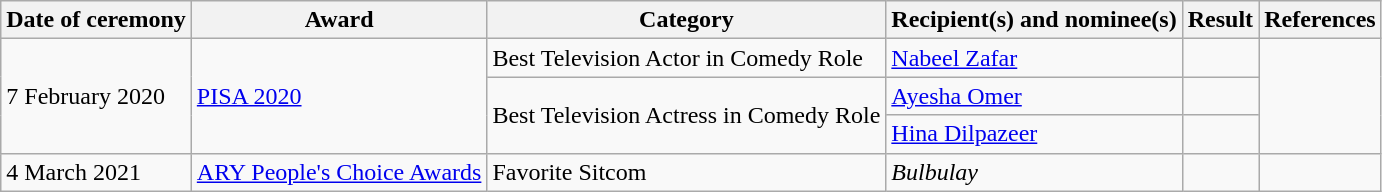<table class="wikitable sortable">
<tr>
<th>Date of ceremony</th>
<th>Award</th>
<th>Category</th>
<th>Recipient(s) and nominee(s)</th>
<th>Result</th>
<th>References</th>
</tr>
<tr>
<td rowspan=3>7 February 2020</td>
<td rowspan=3><a href='#'>PISA 2020</a></td>
<td>Best Television Actor in Comedy Role</td>
<td><a href='#'>Nabeel Zafar</a></td>
<td></td>
<td rowspan=3></td>
</tr>
<tr>
<td rowspan=2>Best Television Actress in Comedy Role</td>
<td><a href='#'>Ayesha Omer</a></td>
<td></td>
</tr>
<tr>
<td><a href='#'>Hina Dilpazeer</a></td>
<td></td>
</tr>
<tr>
<td>4 March 2021</td>
<td><a href='#'>ARY People's Choice Awards</a></td>
<td>Favorite Sitcom</td>
<td><em>Bulbulay</em></td>
<td></td>
<td></td>
</tr>
</table>
